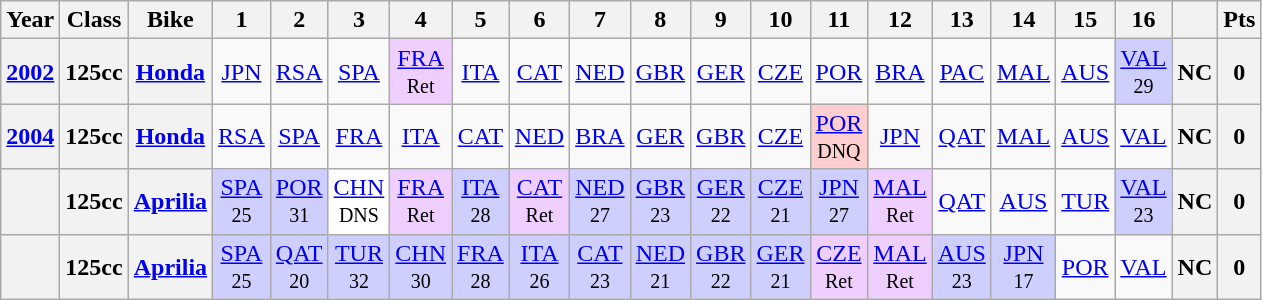<table class="wikitable" style="text-align:center">
<tr>
<th>Year</th>
<th>Class</th>
<th>Bike</th>
<th>1</th>
<th>2</th>
<th>3</th>
<th>4</th>
<th>5</th>
<th>6</th>
<th>7</th>
<th>8</th>
<th>9</th>
<th>10</th>
<th>11</th>
<th>12</th>
<th>13</th>
<th>14</th>
<th>15</th>
<th>16</th>
<th></th>
<th>Pts</th>
</tr>
<tr>
<th><a href='#'>2002</a></th>
<th>125cc</th>
<th><a href='#'>Honda</a></th>
<td><a href='#'>JPN</a></td>
<td><a href='#'>RSA</a></td>
<td><a href='#'>SPA</a></td>
<td style="background:#efcfff;"><a href='#'>FRA</a><br><small>Ret</small></td>
<td><a href='#'>ITA</a></td>
<td><a href='#'>CAT</a></td>
<td><a href='#'>NED</a></td>
<td><a href='#'>GBR</a></td>
<td><a href='#'>GER</a></td>
<td><a href='#'>CZE</a></td>
<td><a href='#'>POR</a></td>
<td><a href='#'>BRA</a></td>
<td><a href='#'>PAC</a></td>
<td><a href='#'>MAL</a></td>
<td><a href='#'>AUS</a></td>
<td style="background:#cfcfff;"><a href='#'>VAL</a><br><small>29</small></td>
<th>NC</th>
<th>0</th>
</tr>
<tr>
<th><a href='#'>2004</a></th>
<th>125cc</th>
<th><a href='#'>Honda</a></th>
<td><a href='#'>RSA</a></td>
<td><a href='#'>SPA</a></td>
<td><a href='#'>FRA</a></td>
<td><a href='#'>ITA</a></td>
<td><a href='#'>CAT</a></td>
<td><a href='#'>NED</a></td>
<td><a href='#'>BRA</a></td>
<td><a href='#'>GER</a></td>
<td><a href='#'>GBR</a></td>
<td><a href='#'>CZE</a></td>
<td style="background:#ffcfcf;"><a href='#'>POR</a><br><small>DNQ</small></td>
<td><a href='#'>JPN</a></td>
<td><a href='#'>QAT</a></td>
<td><a href='#'>MAL</a></td>
<td><a href='#'>AUS</a></td>
<td><a href='#'>VAL</a></td>
<th>NC</th>
<th>0</th>
</tr>
<tr>
<th></th>
<th>125cc</th>
<th><a href='#'>Aprilia</a></th>
<td style="background:#CFCFFF;"><a href='#'>SPA</a><br><small>25</small></td>
<td style="background:#CFCFFF;"><a href='#'>POR</a><br><small>31</small></td>
<td style="background:#ffffff;"><a href='#'>CHN</a><br><small>DNS</small></td>
<td style="background:#efcfff;"><a href='#'>FRA</a><br><small>Ret</small></td>
<td style="background:#CFCFFF;"><a href='#'>ITA</a><br><small>28</small></td>
<td style="background:#efcfff;"><a href='#'>CAT</a><br><small>Ret</small></td>
<td style="background:#CFCFFF;"><a href='#'>NED</a><br><small>27</small></td>
<td style="background:#CFCFFF;"><a href='#'>GBR</a><br><small>23</small></td>
<td style="background:#CFCFFF;"><a href='#'>GER</a><br><small>22</small></td>
<td style="background:#CFCFFF;"><a href='#'>CZE</a><br><small>21</small></td>
<td style="background:#CFCFFF;"><a href='#'>JPN</a><br><small>27</small></td>
<td style="background:#efcfff;"><a href='#'>MAL</a><br><small>Ret</small></td>
<td><a href='#'>QAT</a></td>
<td><a href='#'>AUS</a></td>
<td><a href='#'>TUR</a></td>
<td style="background:#CFCFFF;"><a href='#'>VAL</a><br><small>23</small></td>
<th>NC</th>
<th>0</th>
</tr>
<tr>
<th></th>
<th>125cc</th>
<th><a href='#'>Aprilia</a></th>
<td style="background:#CFCFFF;"><a href='#'>SPA</a><br><small>25</small></td>
<td style="background:#CFCFFF;"><a href='#'>QAT</a><br><small>20</small></td>
<td style="background:#CFCFFF;"><a href='#'>TUR</a><br><small>32</small></td>
<td style="background:#CFCFFF;"><a href='#'>CHN</a><br><small>30</small></td>
<td style="background:#CFCFFF;"><a href='#'>FRA</a><br><small>28</small></td>
<td style="background:#CFCFFF;"><a href='#'>ITA</a><br><small>26</small></td>
<td style="background:#CFCFFF;"><a href='#'>CAT</a><br><small>23</small></td>
<td style="background:#CFCFFF;"><a href='#'>NED</a><br><small>21</small></td>
<td style="background:#CFCFFF;"><a href='#'>GBR</a><br><small>22</small></td>
<td style="background:#CFCFFF;"><a href='#'>GER</a><br><small>21</small></td>
<td style="background:#efcfff;"><a href='#'>CZE</a><br><small>Ret</small></td>
<td style="background:#efcfff;"><a href='#'>MAL</a><br><small>Ret</small></td>
<td style="background:#CFCFFF;"><a href='#'>AUS</a><br><small>23</small></td>
<td style="background:#CFCFFF;"><a href='#'>JPN</a><br><small>17</small></td>
<td><a href='#'>POR</a></td>
<td><a href='#'>VAL</a></td>
<th>NC</th>
<th>0</th>
</tr>
</table>
